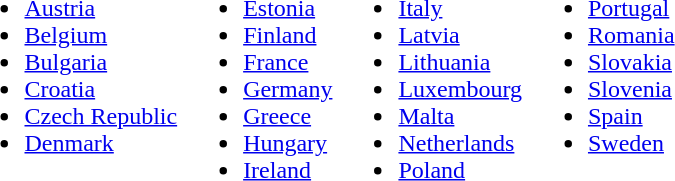<table>
<tr>
<td valign=top><br><ul><li> <a href='#'>Austria</a></li><li> <a href='#'>Belgium</a></li><li> <a href='#'>Bulgaria</a></li><li> <a href='#'>Croatia</a></li><li> <a href='#'>Czech Republic</a></li><li> <a href='#'>Denmark</a></li></ul></td>
<td valign=top><br><ul><li> <a href='#'>Estonia</a></li><li> <a href='#'>Finland</a></li><li> <a href='#'>France</a></li><li> <a href='#'>Germany</a></li><li> <a href='#'>Greece</a></li><li> <a href='#'>Hungary</a></li><li> <a href='#'>Ireland</a></li></ul></td>
<td valign=top><br><ul><li> <a href='#'>Italy</a></li><li> <a href='#'>Latvia</a></li><li> <a href='#'>Lithuania</a></li><li> <a href='#'>Luxembourg</a></li><li> <a href='#'>Malta</a></li><li> <a href='#'>Netherlands</a></li><li> <a href='#'>Poland</a></li></ul></td>
<td valign=top><br><ul><li> <a href='#'>Portugal</a></li><li> <a href='#'>Romania</a></li><li> <a href='#'>Slovakia</a></li><li> <a href='#'>Slovenia</a></li><li> <a href='#'>Spain</a></li><li> <a href='#'>Sweden</a></li></ul></td>
</tr>
</table>
